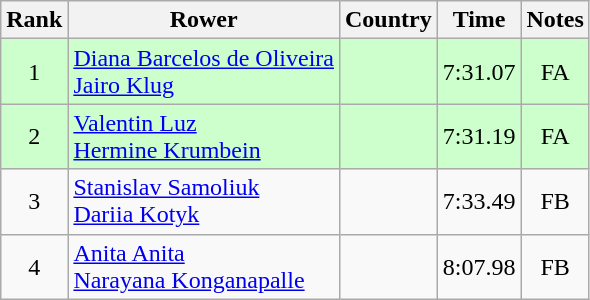<table class="wikitable" style="text-align:center">
<tr>
<th>Rank</th>
<th>Rower</th>
<th>Country</th>
<th>Time</th>
<th>Notes</th>
</tr>
<tr bgcolor=ccffcc>
<td>1</td>
<td align="left"><a href='#'>Diana Barcelos de Oliveira</a><br><a href='#'>Jairo Klug</a></td>
<td align="left"></td>
<td>7:31.07</td>
<td>FA</td>
</tr>
<tr bgcolor=ccffcc>
<td>2</td>
<td align="left"><a href='#'>Valentin Luz</a><br><a href='#'>Hermine Krumbein</a></td>
<td align="left"></td>
<td>7:31.19</td>
<td>FA</td>
</tr>
<tr>
<td>3</td>
<td align="left"><a href='#'>Stanislav Samoliuk </a><br><a href='#'>Dariia Kotyk</a></td>
<td align="left"></td>
<td>7:33.49</td>
<td>FB</td>
</tr>
<tr>
<td>4</td>
<td align="left"><a href='#'>Anita Anita</a><br><a href='#'>Narayana Konganapalle</a></td>
<td align="left"></td>
<td>8:07.98</td>
<td>FB</td>
</tr>
</table>
